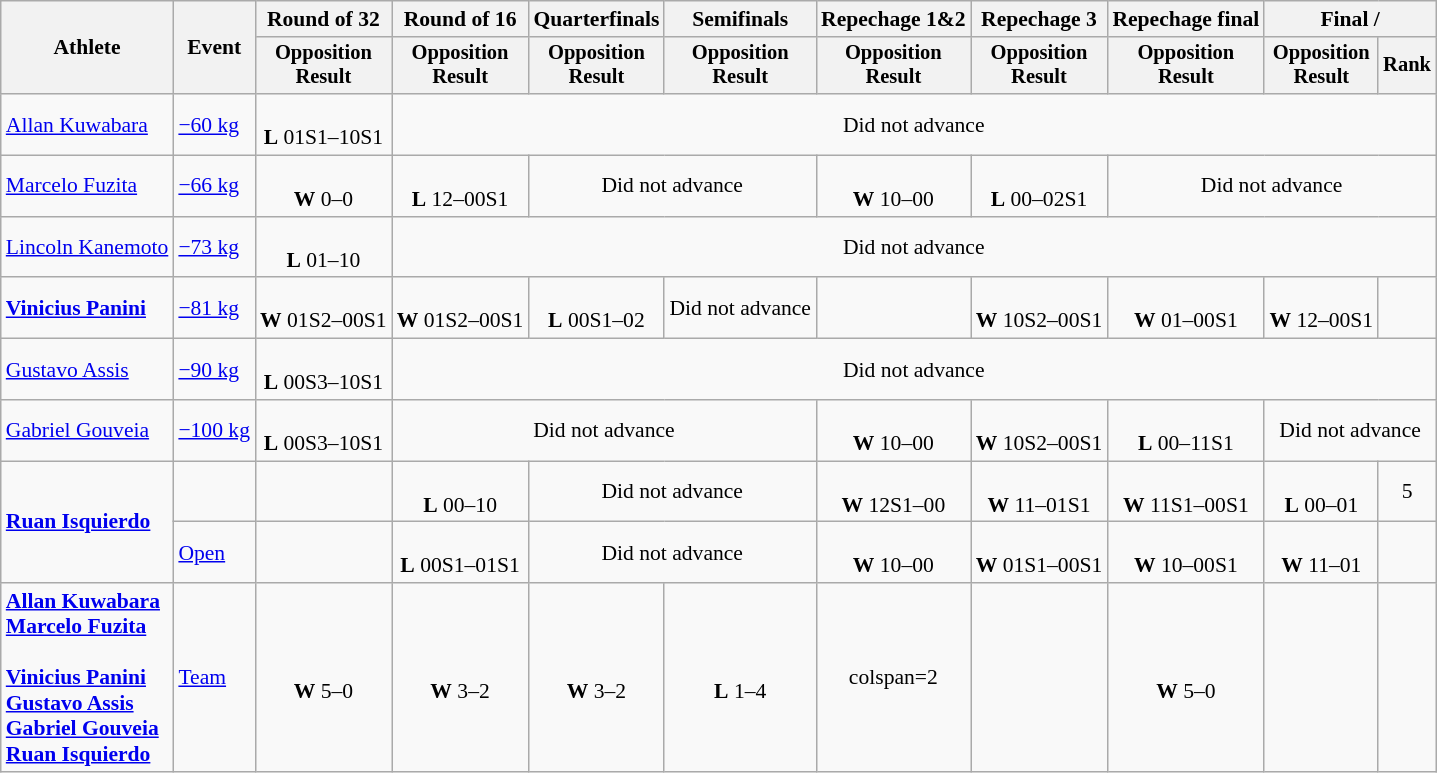<table class="wikitable" style="font-size:90%">
<tr>
<th rowspan="2">Athlete</th>
<th rowspan="2">Event</th>
<th>Round of 32</th>
<th>Round of 16</th>
<th>Quarterfinals</th>
<th>Semifinals</th>
<th>Repechage 1&2</th>
<th>Repechage 3</th>
<th>Repechage final</th>
<th colspan=2>Final / </th>
</tr>
<tr style="font-size:95%">
<th>Opposition<br>Result</th>
<th>Opposition<br>Result</th>
<th>Opposition<br>Result</th>
<th>Opposition<br>Result</th>
<th>Opposition<br>Result</th>
<th>Opposition<br>Result</th>
<th>Opposition<br>Result</th>
<th>Opposition<br>Result</th>
<th>Rank</th>
</tr>
<tr align=center>
<td align=left><a href='#'>Allan Kuwabara</a></td>
<td align=left><a href='#'>−60 kg</a></td>
<td><br><strong>L</strong> 01S1–10S1</td>
<td colspan=8>Did not advance</td>
</tr>
<tr align=center>
<td align=left><a href='#'>Marcelo Fuzita</a></td>
<td align=left><a href='#'>−66 kg</a></td>
<td><br><strong>W</strong> 0–0</td>
<td><br><strong>L</strong> 12–00S1</td>
<td colspan=2>Did not advance</td>
<td><br><strong>W</strong> 10–00</td>
<td><br><strong>L</strong> 00–02S1</td>
<td colspan=3>Did not advance</td>
</tr>
<tr align=center>
<td align=left><a href='#'>Lincoln Kanemoto</a></td>
<td align=left><a href='#'>−73 kg</a></td>
<td><br><strong>L</strong> 01–10</td>
<td colspan=8>Did not advance</td>
</tr>
<tr align=center>
<td align=left><strong><a href='#'>Vinicius Panini</a></strong></td>
<td align=left><a href='#'>−81 kg</a></td>
<td><br><strong>W</strong> 01S2–00S1</td>
<td><br><strong>W</strong> 01S2–00S1</td>
<td><br><strong>L</strong> 00S1–02</td>
<td>Did not advance</td>
<td></td>
<td><br><strong>W</strong> 10S2–00S1</td>
<td><br><strong>W</strong> 01–00S1</td>
<td><br><strong>W</strong> 12–00S1</td>
<td></td>
</tr>
<tr align=center>
<td align=left><a href='#'>Gustavo Assis</a></td>
<td align=left><a href='#'>−90 kg</a></td>
<td><br><strong>L</strong> 00S3–10S1</td>
<td colspan=8>Did not advance</td>
</tr>
<tr align=center>
<td align=left><a href='#'>Gabriel Gouveia</a></td>
<td align=left><a href='#'>−100 kg</a></td>
<td><br><strong>L</strong> 00S3–10S1</td>
<td colspan=3>Did not advance</td>
<td><br><strong>W</strong> 10–00</td>
<td><br><strong>W</strong> 10S2–00S1</td>
<td><br><strong>L</strong> 00–11S1</td>
<td colspan=2>Did not advance</td>
</tr>
<tr align=center>
<td align=left rowspan=2><strong><a href='#'>Ruan Isquierdo</a></strong></td>
<td align=left></td>
<td></td>
<td><br><strong>L</strong> 00–10</td>
<td colspan=2>Did not advance</td>
<td><br><strong>W</strong> 12S1–00</td>
<td><br><strong>W</strong> 11–01S1</td>
<td><br><strong>W</strong> 11S1–00S1</td>
<td><br><strong>L</strong> 00–01</td>
<td>5</td>
</tr>
<tr align=center>
<td align=left><a href='#'>Open</a></td>
<td></td>
<td><br><strong>L</strong> 00S1–01S1</td>
<td colspan=2>Did not advance</td>
<td><br><strong>W</strong> 10–00</td>
<td><br><strong>W</strong> 01S1–00S1</td>
<td><br><strong>W</strong> 10–00S1</td>
<td><br><strong>W</strong> 11–01</td>
<td></td>
</tr>
<tr align=center>
<td align=left><strong><a href='#'>Allan Kuwabara</a><br><a href='#'>Marcelo Fuzita</a><br><br><a href='#'>Vinicius Panini</a><br><a href='#'>Gustavo Assis</a><br><a href='#'>Gabriel Gouveia</a><br><a href='#'>Ruan Isquierdo</a></strong></td>
<td align=left><a href='#'>Team</a></td>
<td><br><strong>W</strong> 5–0</td>
<td><br><strong>W</strong> 3–2</td>
<td><br><strong>W</strong> 3–2</td>
<td><br><strong>L</strong> 1–4</td>
<td>colspan=2 </td>
<td></td>
<td><br><strong>W</strong> 5–0</td>
<td></td>
</tr>
</table>
